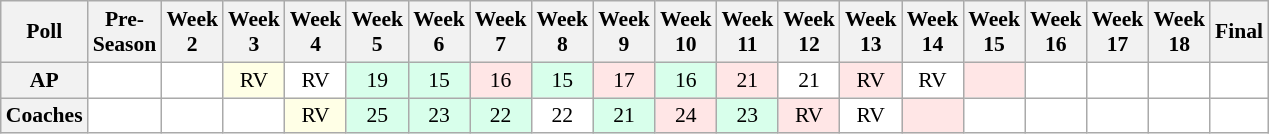<table class="wikitable" style="white-space:nowrap;font-size:90%">
<tr>
<th>Poll</th>
<th>Pre-<br>Season</th>
<th>Week<br>2</th>
<th>Week<br>3</th>
<th>Week<br>4</th>
<th>Week<br>5</th>
<th>Week<br>6</th>
<th>Week<br>7</th>
<th>Week<br>8</th>
<th>Week<br>9</th>
<th>Week<br>10</th>
<th>Week<br>11</th>
<th>Week<br>12</th>
<th>Week<br>13</th>
<th>Week<br>14</th>
<th>Week<br>15</th>
<th>Week<br>16</th>
<th>Week<br>17</th>
<th>Week<br>18</th>
<th>Final</th>
</tr>
<tr style="text-align:center;">
<th>AP</th>
<td style="background:#FFFFFF;"></td>
<td style="background:#FFFFFF;"></td>
<td style="background:#FFFFE6;">RV</td>
<td style="background:#FFFFFF;">RV</td>
<td style="background:#D8FFEB;">19</td>
<td style="background:#D8FFEB;">15</td>
<td style="background:#FFE6E6;">16</td>
<td style="background:#D8FFEB;">15</td>
<td style="background:#FFE6E6;">17</td>
<td style="background:#D8FFEB;">16</td>
<td style="background:#FFE6E6;">21</td>
<td style="background:#FFFFFF;">21</td>
<td style="background:#FFE6E6;">RV</td>
<td style="background:#FFFFFF;">RV</td>
<td style="background:#FFE6E6;"></td>
<td style="background:#FFFFFF;"></td>
<td style="background:#FFFFFF;"></td>
<td style="background:#FFFFFF;"></td>
<td style="background:#FFFFFF;"></td>
</tr>
<tr style="text-align:center;">
<th>Coaches</th>
<td style="background:#FFFFFF;"></td>
<td style="background:#FFFFFF;"></td>
<td style="background:#FFFFFF;"></td>
<td style="background:#FFFFE6;">RV</td>
<td style="background:#D8FFEB;">25</td>
<td style="background:#D8FFEB;">23</td>
<td style="background:#D8FFEB;">22</td>
<td style="background:#FFFFFF;">22</td>
<td style="background:#D8FFEB;">21</td>
<td style="background:#FFE6E6;">24</td>
<td style="background:#D8FFEB;">23</td>
<td style="background:#FFE6E6;">RV</td>
<td style="background:#FFFFFF;">RV</td>
<td style="background:#FFE6E6;"></td>
<td style="background:#FFFFFF;"></td>
<td style="background:#FFFFFF;"></td>
<td style="background:#FFFFFF;"></td>
<td style="background:#FFFFFF;"></td>
<td style="background:#FFFFFF;"></td>
</tr>
</table>
